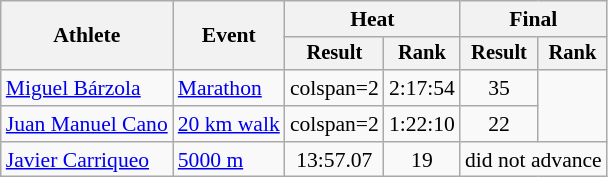<table class="wikitable" style="font-size:90%">
<tr>
<th rowspan="2">Athlete</th>
<th rowspan="2">Event</th>
<th colspan="2">Heat</th>
<th colspan="2">Final</th>
</tr>
<tr style="font-size:95%">
<th>Result</th>
<th>Rank</th>
<th>Result</th>
<th>Rank</th>
</tr>
<tr align=center>
<td align=left><a href='#'>Miguel Bárzola</a></td>
<td align=left><a href='#'>Marathon</a></td>
<td>colspan=2 </td>
<td>2:17:54</td>
<td>35</td>
</tr>
<tr align=center>
<td align=left><a href='#'>Juan Manuel Cano</a></td>
<td align=left><a href='#'>20 km walk</a></td>
<td>colspan=2 </td>
<td>1:22:10</td>
<td>22</td>
</tr>
<tr align=center>
<td align=left><a href='#'>Javier Carriqueo</a></td>
<td align=left><a href='#'>5000 m</a></td>
<td>13:57.07</td>
<td>19</td>
<td colspan=2>did not advance</td>
</tr>
</table>
